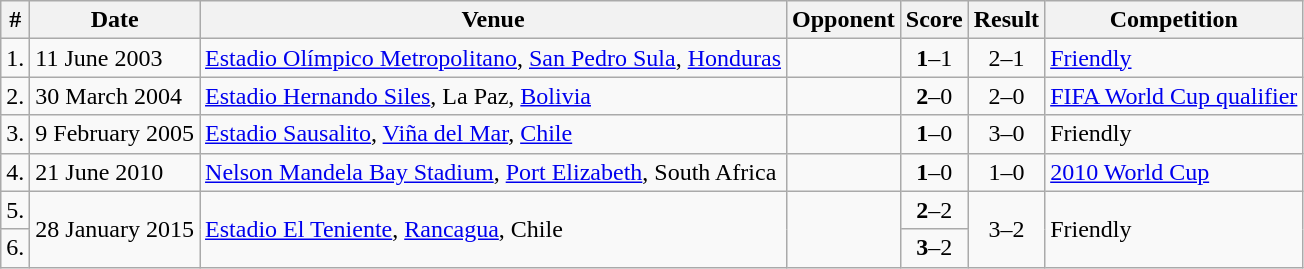<table class="wikitable" style="font-size:100%">
<tr>
<th>#</th>
<th>Date</th>
<th>Venue</th>
<th>Opponent</th>
<th>Score</th>
<th>Result</th>
<th>Competition</th>
</tr>
<tr>
<td>1.</td>
<td>11 June 2003</td>
<td><a href='#'>Estadio Olímpico Metropolitano</a>, <a href='#'>San Pedro Sula</a>, <a href='#'>Honduras</a></td>
<td></td>
<td align="center"><strong>1</strong>–1</td>
<td align="center">2–1</td>
<td><a href='#'>Friendly</a></td>
</tr>
<tr>
<td>2.</td>
<td>30 March 2004</td>
<td><a href='#'>Estadio Hernando Siles</a>, La Paz, <a href='#'>Bolivia</a></td>
<td></td>
<td align="center"><strong>2</strong>–0</td>
<td align="center">2–0</td>
<td><a href='#'>FIFA World Cup qualifier</a></td>
</tr>
<tr>
<td>3.</td>
<td>9 February 2005</td>
<td><a href='#'>Estadio Sausalito</a>, <a href='#'>Viña del Mar</a>, <a href='#'>Chile</a></td>
<td></td>
<td align="center"><strong>1</strong>–0</td>
<td align="center">3–0</td>
<td>Friendly</td>
</tr>
<tr>
<td>4.</td>
<td>21 June 2010</td>
<td><a href='#'>Nelson Mandela Bay Stadium</a>, <a href='#'>Port Elizabeth</a>, South Africa</td>
<td></td>
<td align="center"><strong>1</strong>–0</td>
<td align="center">1–0</td>
<td><a href='#'>2010 World Cup</a></td>
</tr>
<tr>
<td>5.</td>
<td rowspan=2>28 January 2015</td>
<td rowspan=2><a href='#'>Estadio El Teniente</a>, <a href='#'>Rancagua</a>, Chile</td>
<td rowspan=2></td>
<td align="center"><strong>2</strong>–2</td>
<td rowspan=2 align="center">3–2</td>
<td rowspan=2>Friendly</td>
</tr>
<tr>
<td>6.</td>
<td align="center"><strong>3</strong>–2</td>
</tr>
</table>
